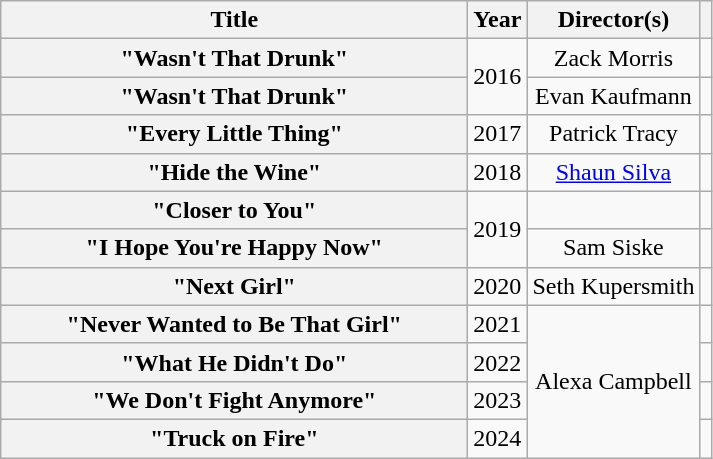<table class="wikitable plainrowheaders" style="text-align:center;">
<tr>
<th scope="col" style="width:19em;">Title</th>
<th scope="col">Year</th>
<th scope="col">Director(s)</th>
<th></th>
</tr>
<tr>
<th scope="row">"Wasn't That Drunk" <br></th>
<td rowspan="2">2016</td>
<td>Zack Morris</td>
<td></td>
</tr>
<tr>
<th scope="row">"Wasn't That Drunk" <br></th>
<td>Evan Kaufmann</td>
<td></td>
</tr>
<tr>
<th scope="row">"Every Little Thing"</th>
<td>2017</td>
<td>Patrick Tracy</td>
<td></td>
</tr>
<tr>
<th scope="row">"Hide the Wine"</th>
<td>2018</td>
<td><a href='#'>Shaun Silva</a></td>
<td></td>
</tr>
<tr>
<th scope="row">"Closer to You"</th>
<td rowspan="2">2019</td>
<td></td>
<td></td>
</tr>
<tr>
<th scope="row">"I Hope You're Happy Now"<br></th>
<td>Sam Siske</td>
<td></td>
</tr>
<tr>
<th scope="row">"Next Girl"</th>
<td>2020</td>
<td>Seth Kupersmith</td>
<td></td>
</tr>
<tr>
<th scope="row">"Never Wanted to Be That Girl"<br></th>
<td>2021</td>
<td rowspan="4">Alexa Campbell</td>
<td></td>
</tr>
<tr>
<th scope="row">"What He Didn't Do"</th>
<td>2022</td>
<td></td>
</tr>
<tr>
<th scope="row">"We Don't Fight Anymore"<br></th>
<td>2023</td>
<td></td>
</tr>
<tr>
<th scope="row">"Truck on Fire"</th>
<td>2024</td>
<td></td>
</tr>
</table>
